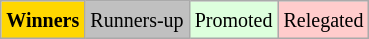<table class="wikitable">
<tr>
<td bgcolor=gold><small><strong>Winners</strong></small></td>
<td bgcolor=silver><small>Runners-up</small></td>
<td bgcolor="#DDFFDD"><small>Promoted</small></td>
<td bgcolor="#FFCCCC"><small>Relegated</small></td>
</tr>
</table>
